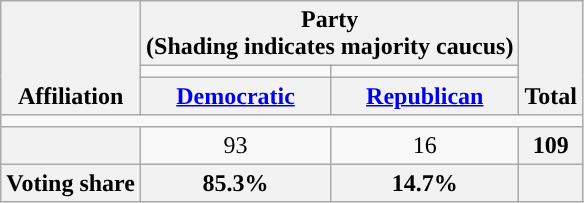<table class=wikitable style="text-align:center">
<tr style="vertical-align:bottom;">
<th rowspan=3>Affiliation</th>
<th colspan=2>Party <div>(Shading indicates majority caucus)</div></th>
<th rowspan=3>Total</th>
</tr>
<tr style="height:5px">
<td style="background-color:"></td>
<td style="background-color:"></td>
</tr>
<tr>
<th><a href='#'>Democratic</a></th>
<th><a href='#'>Republican</a></th>
</tr>
<tr>
<td colspan=5></td>
</tr>
<tr>
<th nowrap style="font-size:80%"></th>
<td>93</td>
<td>16</td>
<th>109</th>
</tr>
<tr>
<th>Voting share</th>
<th>85.3%</th>
<th>14.7% </th>
<th colspan=2></th>
</tr>
</table>
